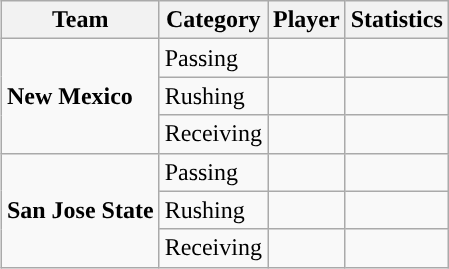<table class="wikitable" style="float: right;">
<tr>
<th>Team</th>
<th>Category</th>
<th>Player</th>
<th>Statistics</th>
</tr>
<tr>
<td rowspan=3><strong>New Mexico</strong></td>
<td>Passing</td>
<td></td>
<td></td>
</tr>
<tr>
<td>Rushing</td>
<td></td>
<td></td>
</tr>
<tr>
<td>Receiving</td>
<td></td>
<td></td>
</tr>
<tr>
<td rowspan=3><strong>San Jose State</strong></td>
<td>Passing</td>
<td></td>
<td></td>
</tr>
<tr>
<td>Rushing</td>
<td></td>
<td></td>
</tr>
<tr>
<td>Receiving</td>
<td></td>
<td></td>
</tr>
</table>
